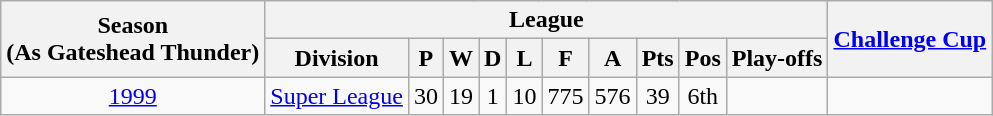<table class="wikitable" style="text-align: center">
<tr>
<th rowspan=2>Season<br>(As  Gateshead Thunder)</th>
<th colspan=10>League</th>
<th rowspan=2><a href='#'>Challenge Cup</a></th>
</tr>
<tr>
<th>Division</th>
<th>P</th>
<th>W</th>
<th>D</th>
<th>L</th>
<th>F</th>
<th>A</th>
<th>Pts</th>
<th>Pos</th>
<th>Play-offs</th>
</tr>
<tr>
<td><a href='#'>1999</a></td>
<td><a href='#'>Super League</a></td>
<td>30</td>
<td>19</td>
<td>1</td>
<td>10</td>
<td>775</td>
<td>576</td>
<td>39</td>
<td>6th</td>
<td></td>
<td></td>
</tr>
</table>
